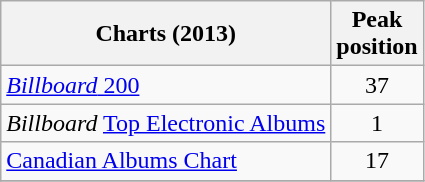<table class="wikitable sortable">
<tr>
<th>Charts (2013)</th>
<th>Peak<br>position</th>
</tr>
<tr>
<td><a href='#'><em>Billboard</em> 200</a></td>
<td align="center">37</td>
</tr>
<tr>
<td><em>Billboard</em> <a href='#'>Top Electronic Albums</a></td>
<td align="center">1</td>
</tr>
<tr>
<td><a href='#'>Canadian Albums Chart</a></td>
<td align="center">17</td>
</tr>
<tr>
</tr>
</table>
